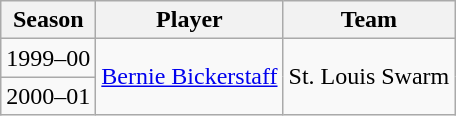<table class="wikitable">
<tr>
<th>Season</th>
<th>Player</th>
<th>Team</th>
</tr>
<tr>
<td>1999–00</td>
<td rowspan="2"><a href='#'>Bernie Bickerstaff</a></td>
<td rowspan="2">St. Louis Swarm</td>
</tr>
<tr>
<td>2000–01</td>
</tr>
</table>
